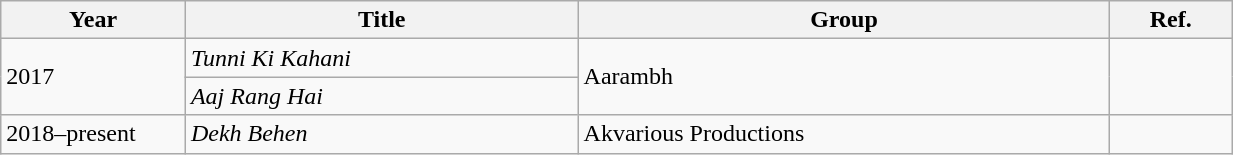<table class="wikitable plainrowheaders sortable" width=65%>
<tr>
<th scope="col" width="15%">Year</th>
<th scope="col">Title</th>
<th scope="col">Group</th>
<th scope="col">Ref.</th>
</tr>
<tr>
<td rowspan="2">2017</td>
<td><em>Tunni Ki Kahani</em></td>
<td rowspan="2">Aarambh</td>
<td rowspan="2"></td>
</tr>
<tr>
<td><em>Aaj Rang Hai</em></td>
</tr>
<tr>
<td>2018–present</td>
<td><em>Dekh Behen</em></td>
<td>Akvarious Productions</td>
<td><br></td>
</tr>
</table>
